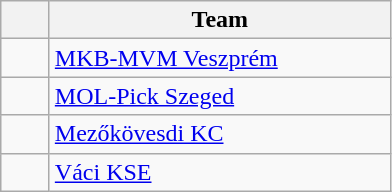<table class="wikitable" style="text-align:center">
<tr>
<th width=25></th>
<th width=220>Team</th>
</tr>
<tr>
<td></td>
<td align=left> <a href='#'>MKB-MVM Veszprém</a></td>
</tr>
<tr>
<td></td>
<td align=left> <a href='#'>MOL-Pick Szeged</a></td>
</tr>
<tr>
<td></td>
<td align=left> <a href='#'>Mezőkövesdi KC</a></td>
</tr>
<tr>
<td></td>
<td align=left> <a href='#'>Váci KSE</a></td>
</tr>
</table>
